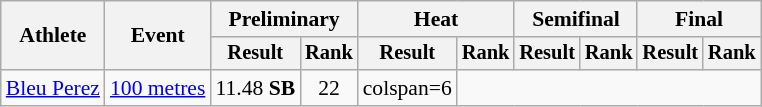<table class="wikitable" style="font-size:90%">
<tr>
<th rowspan="2">Athlete</th>
<th rowspan="2">Event</th>
<th colspan="2">Preliminary</th>
<th colspan="2">Heat</th>
<th colspan="2">Semifinal</th>
<th colspan="2">Final</th>
</tr>
<tr style="font-size:95%">
<th>Result</th>
<th>Rank</th>
<th>Result</th>
<th>Rank</th>
<th>Result</th>
<th>Rank</th>
<th>Result</th>
<th>Rank</th>
</tr>
<tr style=text-align:center>
<td style=text-align:left><a href='#'>Bleu Perez</a></td>
<td style=text-align:left><a href='#'>100 metres</a></td>
<td>11.48 <strong>SB</strong></td>
<td>22</td>
<td>colspan=6 </td>
</tr>
</table>
